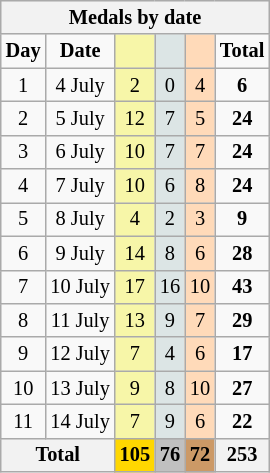<table class="wikitable" style="font-size:85%; text-align:center">
<tr style="background:#efefef;">
<th colspan=6><strong>Medals by date</strong></th>
</tr>
<tr>
<td><strong>Day</strong></td>
<td><strong>Date</strong></td>
<td style="background:#F7F6A8;"></td>
<td style="background:#DCE5E5;"></td>
<td style="background:#FFDAB9;"></td>
<td><strong>Total</strong></td>
</tr>
<tr>
<td>1</td>
<td>4 July</td>
<td style="background:#F7F6A8;">2</td>
<td style="background:#DCE5E5;">0</td>
<td style="background:#FFDAB9;">4</td>
<td><strong>6</strong></td>
</tr>
<tr>
<td>2</td>
<td>5 July</td>
<td style="background:#F7F6A8;">12</td>
<td style="background:#DCE5E5;">7</td>
<td style="background:#FFDAB9;">5</td>
<td><strong>24</strong></td>
</tr>
<tr>
<td>3</td>
<td>6 July</td>
<td style="background:#F7F6A8;">10</td>
<td style="background:#DCE5E5;">7</td>
<td style="background:#FFDAB9;">7</td>
<td><strong>24</strong></td>
</tr>
<tr>
<td>4</td>
<td>7 July</td>
<td style="background:#F7F6A8;">10</td>
<td style="background:#DCE5E5;">6</td>
<td style="background:#FFDAB9;">8</td>
<td><strong>24</strong></td>
</tr>
<tr>
<td>5</td>
<td>8 July</td>
<td style="background:#F7F6A8;">4</td>
<td style="background:#DCE5E5;">2</td>
<td style="background:#FFDAB9;">3</td>
<td><strong>9</strong></td>
</tr>
<tr>
<td>6</td>
<td>9 July</td>
<td style="background:#F7F6A8;">14</td>
<td style="background:#DCE5E5;">8</td>
<td style="background:#FFDAB9;">6</td>
<td><strong>28</strong></td>
</tr>
<tr>
<td>7</td>
<td>10 July</td>
<td style="background:#F7F6A8;">17</td>
<td style="background:#DCE5E5;">16</td>
<td style="background:#FFDAB9;">10</td>
<td><strong>43</strong></td>
</tr>
<tr>
<td>8</td>
<td>11 July</td>
<td style="background:#F7F6A8;">13</td>
<td style="background:#DCE5E5;">9</td>
<td style="background:#FFDAB9;">7</td>
<td><strong>29</strong></td>
</tr>
<tr>
<td>9</td>
<td>12 July</td>
<td style="background:#F7F6A8;">7</td>
<td style="background:#DCE5E5;">4</td>
<td style="background:#FFDAB9;">6</td>
<td><strong>17</strong></td>
</tr>
<tr>
<td>10</td>
<td>13 July</td>
<td style="background:#F7F6A8;">9</td>
<td style="background:#DCE5E5;">8</td>
<td style="background:#FFDAB9;">10</td>
<td><strong>27</strong></td>
</tr>
<tr>
<td>11</td>
<td>14 July</td>
<td style="background:#F7F6A8;">7</td>
<td style="background:#DCE5E5;">9</td>
<td style="background:#FFDAB9;">6</td>
<td><strong>22</strong></td>
</tr>
<tr>
<th colspan="2">Total</th>
<th style=background:gold>105</th>
<th style=background:silver>76</th>
<th style=background:#c96>72</th>
<th>253</th>
</tr>
</table>
